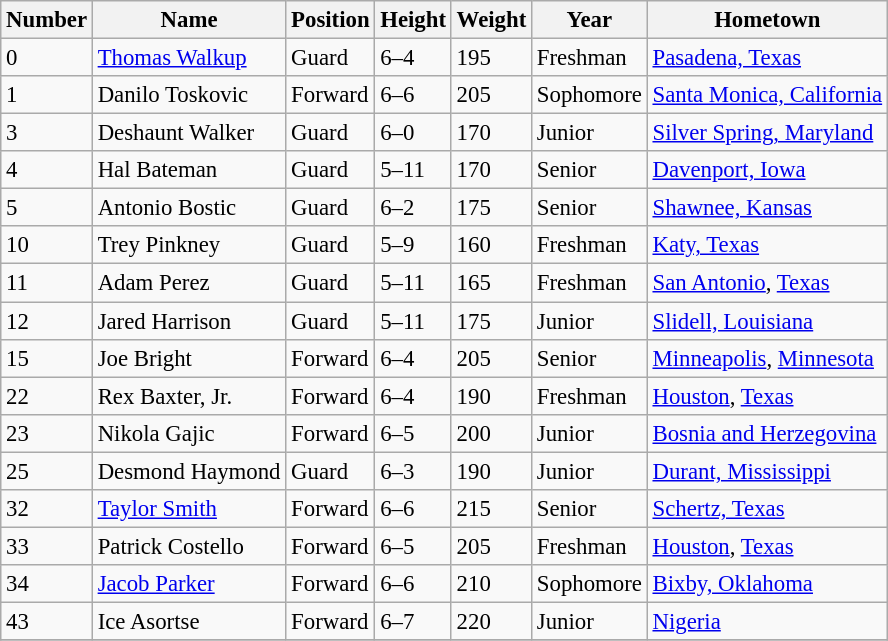<table class="wikitable" style="font-size: 95%;">
<tr>
<th>Number</th>
<th>Name</th>
<th>Position</th>
<th>Height</th>
<th>Weight</th>
<th>Year</th>
<th>Hometown</th>
</tr>
<tr>
<td>0</td>
<td><a href='#'>Thomas Walkup</a></td>
<td>Guard</td>
<td>6–4</td>
<td>195</td>
<td>Freshman</td>
<td><a href='#'>Pasadena, Texas</a></td>
</tr>
<tr>
<td>1</td>
<td>Danilo Toskovic</td>
<td>Forward</td>
<td>6–6</td>
<td>205</td>
<td>Sophomore</td>
<td><a href='#'>Santa Monica, California</a></td>
</tr>
<tr>
<td>3</td>
<td>Deshaunt Walker</td>
<td>Guard</td>
<td>6–0</td>
<td>170</td>
<td>Junior</td>
<td><a href='#'>Silver Spring, Maryland</a></td>
</tr>
<tr>
<td>4</td>
<td>Hal Bateman</td>
<td>Guard</td>
<td>5–11</td>
<td>170</td>
<td>Senior</td>
<td><a href='#'>Davenport, Iowa</a></td>
</tr>
<tr>
<td>5</td>
<td>Antonio Bostic</td>
<td>Guard</td>
<td>6–2</td>
<td>175</td>
<td>Senior</td>
<td><a href='#'>Shawnee, Kansas</a></td>
</tr>
<tr>
<td>10</td>
<td>Trey Pinkney</td>
<td>Guard</td>
<td>5–9</td>
<td>160</td>
<td>Freshman</td>
<td><a href='#'>Katy, Texas</a></td>
</tr>
<tr>
<td>11</td>
<td>Adam Perez</td>
<td>Guard</td>
<td>5–11</td>
<td>165</td>
<td>Freshman</td>
<td><a href='#'>San Antonio</a>, <a href='#'>Texas</a></td>
</tr>
<tr>
<td>12</td>
<td>Jared Harrison</td>
<td>Guard</td>
<td>5–11</td>
<td>175</td>
<td>Junior</td>
<td><a href='#'>Slidell, Louisiana</a></td>
</tr>
<tr>
<td>15</td>
<td>Joe Bright</td>
<td>Forward</td>
<td>6–4</td>
<td>205</td>
<td>Senior</td>
<td><a href='#'>Minneapolis</a>, <a href='#'>Minnesota</a></td>
</tr>
<tr>
<td>22</td>
<td>Rex Baxter, Jr.</td>
<td>Forward</td>
<td>6–4</td>
<td>190</td>
<td>Freshman</td>
<td><a href='#'>Houston</a>, <a href='#'>Texas</a></td>
</tr>
<tr>
<td>23</td>
<td>Nikola Gajic</td>
<td>Forward</td>
<td>6–5</td>
<td>200</td>
<td>Junior</td>
<td><a href='#'>Bosnia and Herzegovina</a></td>
</tr>
<tr>
<td>25</td>
<td>Desmond Haymond</td>
<td>Guard</td>
<td>6–3</td>
<td>190</td>
<td>Junior</td>
<td><a href='#'>Durant, Mississippi</a></td>
</tr>
<tr>
<td>32</td>
<td><a href='#'>Taylor Smith</a></td>
<td>Forward</td>
<td>6–6</td>
<td>215</td>
<td>Senior</td>
<td><a href='#'>Schertz, Texas</a></td>
</tr>
<tr>
<td>33</td>
<td>Patrick Costello</td>
<td>Forward</td>
<td>6–5</td>
<td>205</td>
<td>Freshman</td>
<td><a href='#'>Houston</a>, <a href='#'>Texas</a></td>
</tr>
<tr>
<td>34</td>
<td><a href='#'>Jacob Parker</a></td>
<td>Forward</td>
<td>6–6</td>
<td>210</td>
<td>Sophomore</td>
<td><a href='#'>Bixby, Oklahoma</a></td>
</tr>
<tr>
<td>43</td>
<td>Ice Asortse</td>
<td>Forward</td>
<td>6–7</td>
<td>220</td>
<td>Junior</td>
<td><a href='#'>Nigeria</a></td>
</tr>
<tr>
</tr>
</table>
